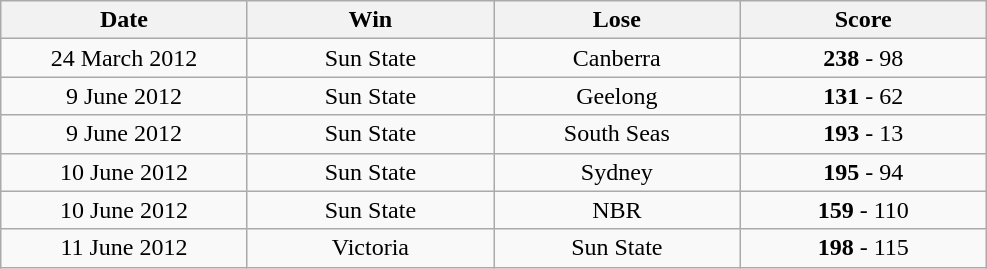<table class="wikitable" style="text-align:center;width=64%">
<tr>
<th style="width:16%;">Date</th>
<th style="width:16%;">Win</th>
<th style="width:16%;">Lose</th>
<th style="width:16%;">Score</th>
</tr>
<tr>
<td>24 March 2012</td>
<td>Sun State</td>
<td>Canberra</td>
<td><strong>238</strong> - 98</td>
</tr>
<tr>
<td>9 June 2012</td>
<td>Sun State</td>
<td>Geelong</td>
<td><strong>131</strong> - 62</td>
</tr>
<tr>
<td>9 June 2012</td>
<td>Sun State</td>
<td>South Seas</td>
<td><strong>193</strong> - 13</td>
</tr>
<tr>
<td>10 June 2012</td>
<td>Sun State</td>
<td>Sydney</td>
<td><strong>195</strong> - 94</td>
</tr>
<tr>
<td>10 June 2012</td>
<td>Sun State</td>
<td>NBR</td>
<td><strong>159</strong> - 110</td>
</tr>
<tr>
<td>11 June 2012</td>
<td>Victoria</td>
<td>Sun State</td>
<td><strong>198</strong> - 115</td>
</tr>
</table>
